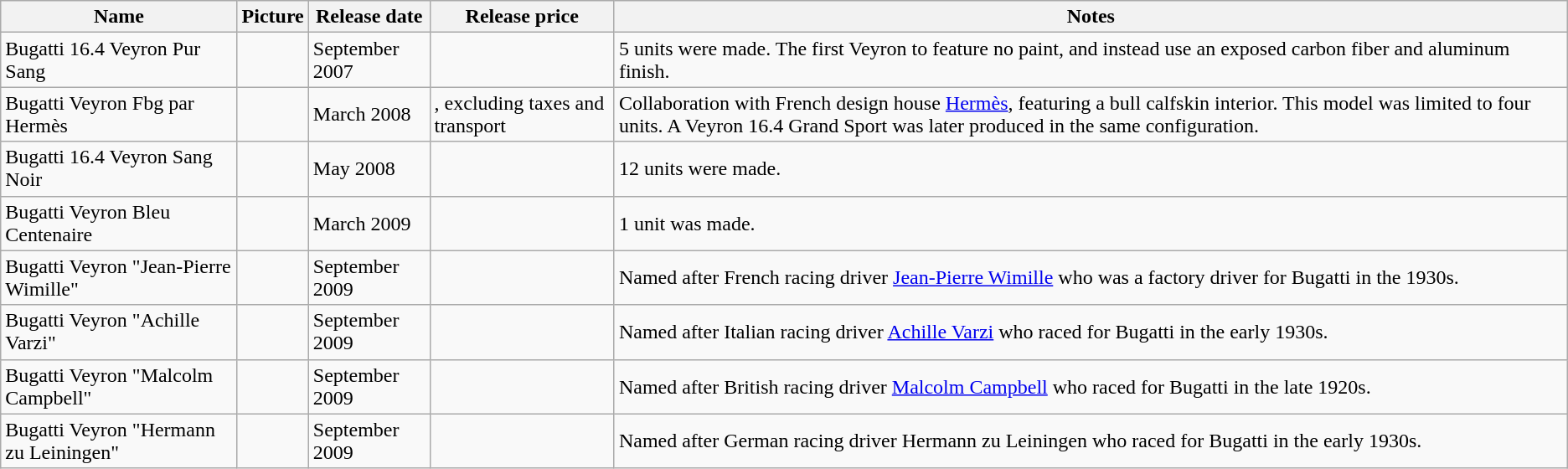<table class="wikitable">
<tr>
<th>Name</th>
<th>Picture</th>
<th>Release date</th>
<th>Release price</th>
<th>Notes</th>
</tr>
<tr>
<td>Bugatti 16.4 Veyron Pur Sang</td>
<td></td>
<td>September 2007</td>
<td></td>
<td>5 units were made. The first Veyron to feature no paint, and instead use an exposed carbon fiber and aluminum finish.</td>
</tr>
<tr>
<td>Bugatti Veyron Fbg par Hermès</td>
<td></td>
<td>March 2008</td>
<td>, excluding taxes and transport</td>
<td>Collaboration with French design house <a href='#'>Hermès</a>, featuring a bull calfskin interior. This model was limited to four units. A Veyron 16.4 Grand Sport was later produced in the same configuration.</td>
</tr>
<tr>
<td>Bugatti 16.4 Veyron Sang Noir</td>
<td></td>
<td>May 2008</td>
<td></td>
<td>12 units were made.</td>
</tr>
<tr>
<td>Bugatti Veyron Bleu Centenaire</td>
<td></td>
<td>March 2009</td>
<td></td>
<td>1 unit was made.</td>
</tr>
<tr>
<td>Bugatti Veyron "Jean-Pierre Wimille"</td>
<td></td>
<td>September 2009</td>
<td></td>
<td>Named after French racing driver <a href='#'>Jean-Pierre Wimille</a> who was a factory driver for Bugatti in the 1930s.</td>
</tr>
<tr>
<td>Bugatti Veyron "Achille Varzi"</td>
<td></td>
<td>September 2009</td>
<td></td>
<td>Named after Italian racing driver <a href='#'>Achille Varzi</a> who raced for Bugatti in the early 1930s.</td>
</tr>
<tr>
<td>Bugatti Veyron "Malcolm Campbell"</td>
<td></td>
<td>September 2009</td>
<td></td>
<td>Named after British racing driver <a href='#'>Malcolm Campbell</a> who raced for Bugatti in the late 1920s.</td>
</tr>
<tr>
<td>Bugatti Veyron "Hermann zu Leiningen"</td>
<td></td>
<td>September 2009</td>
<td></td>
<td>Named after German racing driver Hermann zu Leiningen who raced for Bugatti in the early 1930s.</td>
</tr>
</table>
